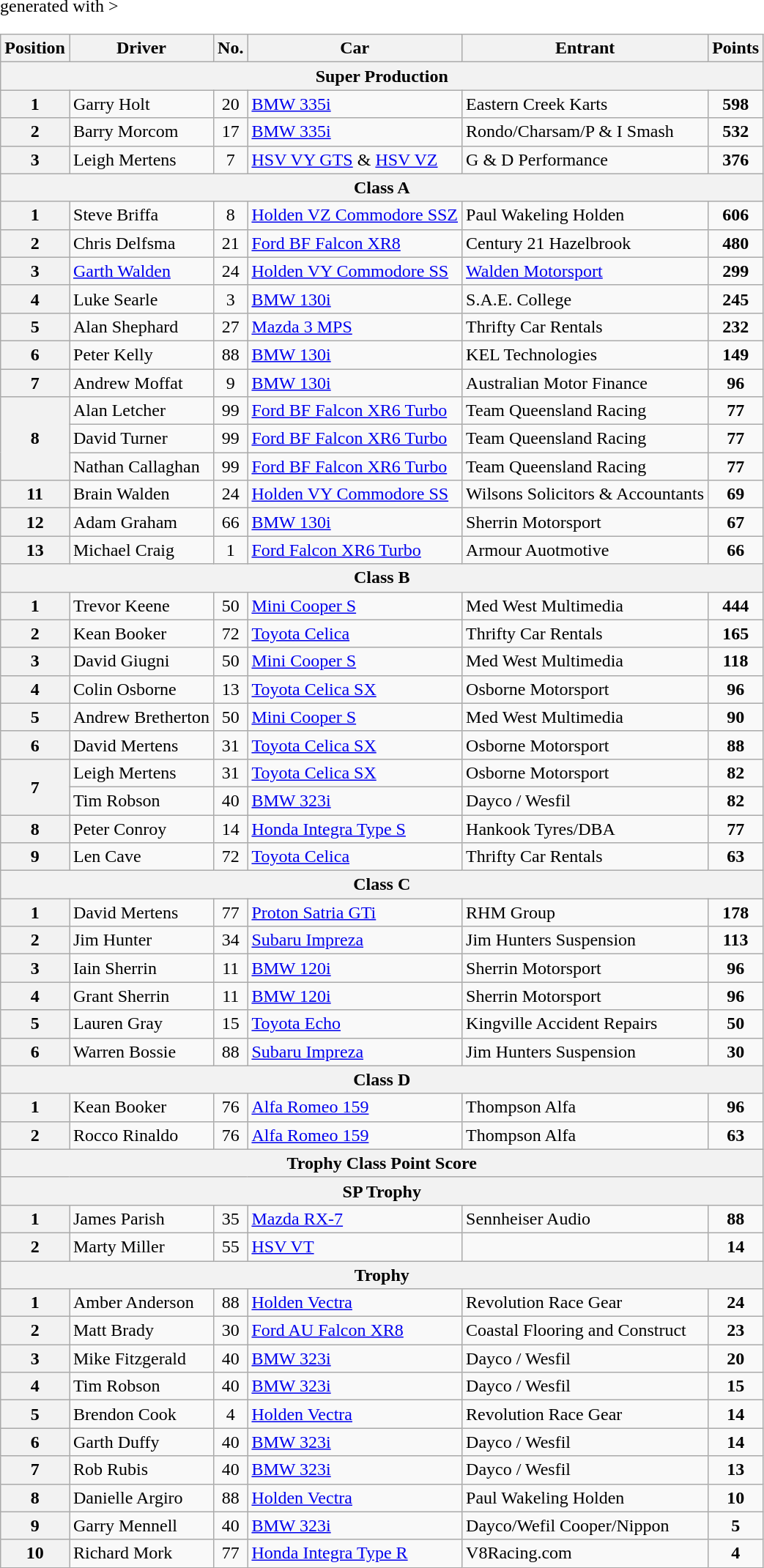<table class="wikitable" <hiddentext>generated with >
<tr style="font-weight:bold">
<th>Position</th>
<th>Driver</th>
<th>No.</th>
<th>Car</th>
<th>Entrant</th>
<th>Points</th>
</tr>
<tr>
<th colspan=6 align="center">Super Production</th>
</tr>
<tr>
<th>1</th>
<td>Garry Holt</td>
<td align="center">20</td>
<td><a href='#'>BMW 335i</a></td>
<td>Eastern Creek Karts</td>
<td align="center"><strong>598</strong></td>
</tr>
<tr>
<th>2</th>
<td>Barry Morcom</td>
<td align="center">17</td>
<td><a href='#'>BMW 335i</a></td>
<td>Rondo/Charsam/P & I Smash</td>
<td align="center"><strong>532</strong></td>
</tr>
<tr>
<th>3</th>
<td>Leigh Mertens</td>
<td align="center">7</td>
<td><a href='#'>HSV VY GTS</a> & <a href='#'>HSV VZ</a></td>
<td>G & D Performance</td>
<td align="center"><strong>376</strong></td>
</tr>
<tr>
<th colspan=6 align="center">Class A</th>
</tr>
<tr>
<th>1</th>
<td>Steve Briffa</td>
<td align="center">8</td>
<td><a href='#'>Holden VZ Commodore SSZ</a></td>
<td>Paul Wakeling Holden</td>
<td align="center"><strong>606</strong></td>
</tr>
<tr>
<th>2</th>
<td>Chris Delfsma</td>
<td align="center">21</td>
<td><a href='#'>Ford BF Falcon XR8</a></td>
<td>Century 21 Hazelbrook</td>
<td align="center"><strong>480</strong></td>
</tr>
<tr>
<th>3</th>
<td><a href='#'>Garth Walden</a></td>
<td align="center">24</td>
<td><a href='#'>Holden VY Commodore SS</a></td>
<td><a href='#'>Walden Motorsport</a></td>
<td align="center"><strong>299</strong></td>
</tr>
<tr>
<th>4</th>
<td>Luke Searle</td>
<td align="center">3</td>
<td><a href='#'>BMW 130i</a></td>
<td>S.A.E. College</td>
<td align="center"><strong>245</strong></td>
</tr>
<tr>
<th>5</th>
<td>Alan Shephard</td>
<td align="center">27</td>
<td><a href='#'>Mazda 3 MPS</a></td>
<td>Thrifty Car Rentals</td>
<td align="center"><strong>232</strong></td>
</tr>
<tr>
<th>6</th>
<td>Peter Kelly</td>
<td align="center">88</td>
<td><a href='#'>BMW 130i</a></td>
<td>KEL Technologies</td>
<td align="center"><strong>149</strong></td>
</tr>
<tr>
<th>7</th>
<td>Andrew Moffat</td>
<td align="center">9</td>
<td><a href='#'>BMW 130i</a></td>
<td>Australian Motor Finance</td>
<td align="center"><strong>96</strong></td>
</tr>
<tr>
<th rowspan=3>8</th>
<td>Alan Letcher</td>
<td align="center">99</td>
<td><a href='#'>Ford BF Falcon XR6 Turbo</a></td>
<td>Team Queensland Racing</td>
<td align="center"><strong>77</strong></td>
</tr>
<tr>
<td>David Turner</td>
<td align="center">99</td>
<td><a href='#'>Ford BF Falcon XR6 Turbo</a></td>
<td>Team Queensland Racing</td>
<td align="center"><strong>77</strong></td>
</tr>
<tr>
<td>Nathan Callaghan</td>
<td align="center">99</td>
<td><a href='#'>Ford BF Falcon XR6 Turbo</a></td>
<td>Team Queensland Racing</td>
<td align="center"><strong>77</strong></td>
</tr>
<tr>
<th>11</th>
<td>Brain Walden</td>
<td align="center">24</td>
<td><a href='#'>Holden VY Commodore SS</a></td>
<td>Wilsons Solicitors & Accountants</td>
<td align="center"><strong>69</strong></td>
</tr>
<tr>
<th>12</th>
<td>Adam Graham</td>
<td align="center">66</td>
<td><a href='#'>BMW 130i</a></td>
<td>Sherrin Motorsport</td>
<td align="center"><strong>67</strong></td>
</tr>
<tr>
<th>13</th>
<td>Michael Craig</td>
<td align="center">1</td>
<td><a href='#'>Ford Falcon XR6 Turbo</a></td>
<td>Armour Auotmotive</td>
<td align="center"><strong>66</strong></td>
</tr>
<tr>
<th colspan=6 align="center">Class B</th>
</tr>
<tr>
<th>1</th>
<td>Trevor Keene</td>
<td align="center">50</td>
<td><a href='#'>Mini Cooper S</a></td>
<td>Med West Multimedia</td>
<td align="center"><strong>444</strong></td>
</tr>
<tr>
<th>2</th>
<td>Kean Booker</td>
<td align="center">72</td>
<td><a href='#'>Toyota Celica</a></td>
<td>Thrifty Car Rentals</td>
<td align="center"><strong>165</strong></td>
</tr>
<tr>
<th>3</th>
<td>David Giugni</td>
<td align="center">50</td>
<td><a href='#'>Mini Cooper S</a></td>
<td>Med West Multimedia</td>
<td align="center"><strong>118</strong></td>
</tr>
<tr>
<th>4</th>
<td>Colin Osborne</td>
<td align="center">13</td>
<td><a href='#'>Toyota Celica SX</a></td>
<td>Osborne Motorsport</td>
<td align="center"><strong>96</strong></td>
</tr>
<tr>
<th>5</th>
<td>Andrew Bretherton</td>
<td align="center">50</td>
<td><a href='#'>Mini Cooper S</a></td>
<td>Med West Multimedia</td>
<td align="center"><strong>90</strong></td>
</tr>
<tr>
<th>6</th>
<td>David Mertens</td>
<td align="center">31</td>
<td><a href='#'>Toyota Celica SX</a></td>
<td>Osborne Motorsport</td>
<td align="center"><strong>88</strong></td>
</tr>
<tr>
<th rowspan=2>7</th>
<td>Leigh Mertens</td>
<td align="center">31</td>
<td><a href='#'>Toyota Celica SX</a></td>
<td>Osborne Motorsport</td>
<td align="center"><strong>82</strong></td>
</tr>
<tr>
<td>Tim Robson</td>
<td align="center">40</td>
<td><a href='#'>BMW 323i</a></td>
<td>Dayco / Wesfil</td>
<td align="center"><strong>82</strong></td>
</tr>
<tr>
<th>8</th>
<td>Peter Conroy</td>
<td align="center">14</td>
<td><a href='#'>Honda Integra Type S</a></td>
<td>Hankook Tyres/DBA</td>
<td align="center"><strong>77</strong></td>
</tr>
<tr>
<th>9</th>
<td>Len Cave</td>
<td align="center">72</td>
<td><a href='#'>Toyota Celica</a></td>
<td>Thrifty Car Rentals</td>
<td align="center"><strong>63</strong></td>
</tr>
<tr>
<th colspan=6 align="center">Class C</th>
</tr>
<tr>
<th>1</th>
<td>David Mertens</td>
<td align="center">77</td>
<td><a href='#'>Proton Satria GTi</a></td>
<td>RHM Group</td>
<td align="center"><strong>178</strong></td>
</tr>
<tr>
<th>2</th>
<td>Jim Hunter</td>
<td align="center">34</td>
<td><a href='#'>Subaru Impreza</a></td>
<td>Jim Hunters Suspension</td>
<td align="center"><strong>113</strong></td>
</tr>
<tr>
<th>3</th>
<td>Iain Sherrin</td>
<td align="center">11</td>
<td><a href='#'>BMW 120i</a></td>
<td>Sherrin Motorsport</td>
<td align="center"><strong>96</strong></td>
</tr>
<tr>
<th>4</th>
<td>Grant Sherrin</td>
<td align="center">11</td>
<td><a href='#'>BMW 120i</a></td>
<td>Sherrin Motorsport</td>
<td align="center"><strong>96</strong></td>
</tr>
<tr>
<th>5</th>
<td>Lauren Gray</td>
<td align="center">15</td>
<td><a href='#'>Toyota Echo</a></td>
<td>Kingville Accident Repairs</td>
<td align="center"><strong>50</strong></td>
</tr>
<tr>
<th>6</th>
<td>Warren Bossie</td>
<td align="center">88</td>
<td><a href='#'>Subaru Impreza</a></td>
<td>Jim Hunters Suspension</td>
<td align="center"><strong>30</strong></td>
</tr>
<tr>
<th colspan=6 align="center">Class D</th>
</tr>
<tr>
<th>1</th>
<td>Kean Booker</td>
<td align="center">76</td>
<td><a href='#'>Alfa Romeo 159</a></td>
<td>Thompson Alfa</td>
<td align="center"><strong>96</strong></td>
</tr>
<tr>
<th>2</th>
<td>Rocco Rinaldo</td>
<td align="center">76</td>
<td><a href='#'>Alfa Romeo 159</a></td>
<td>Thompson Alfa</td>
<td align="center"><strong>63</strong></td>
</tr>
<tr>
<th colspan=6 align="center">Trophy Class Point Score</th>
</tr>
<tr>
<th colspan=6 align="center">SP Trophy</th>
</tr>
<tr>
<th>1</th>
<td>James Parish</td>
<td align="center">35</td>
<td><a href='#'>Mazda RX-7</a></td>
<td>Sennheiser Audio</td>
<td align="center"><strong>88</strong></td>
</tr>
<tr>
<th>2</th>
<td>Marty Miller</td>
<td align="center">55</td>
<td><a href='#'>HSV VT</a></td>
<td> </td>
<td align="center"><strong>14</strong></td>
</tr>
<tr>
<th colspan=6 align="center">Trophy</th>
</tr>
<tr>
<th>1</th>
<td>Amber Anderson</td>
<td align="center">88</td>
<td><a href='#'>Holden Vectra</a></td>
<td>Revolution Race Gear</td>
<td align="center"><strong>24</strong></td>
</tr>
<tr>
<th>2</th>
<td>Matt Brady</td>
<td align="center">30</td>
<td><a href='#'>Ford AU Falcon XR8</a></td>
<td>Coastal Flooring and Construct</td>
<td align="center"><strong>23</strong></td>
</tr>
<tr>
<th>3</th>
<td>Mike Fitzgerald</td>
<td align="center">40</td>
<td><a href='#'>BMW 323i</a></td>
<td>Dayco / Wesfil</td>
<td align="center"><strong>20</strong></td>
</tr>
<tr>
<th>4</th>
<td>Tim Robson</td>
<td align="center">40</td>
<td><a href='#'>BMW 323i</a></td>
<td>Dayco / Wesfil</td>
<td align="center"><strong>15</strong></td>
</tr>
<tr>
<th>5</th>
<td>Brendon Cook</td>
<td align="center">4</td>
<td><a href='#'>Holden Vectra</a></td>
<td>Revolution Race Gear</td>
<td align="center"><strong>14</strong></td>
</tr>
<tr>
<th>6</th>
<td>Garth Duffy</td>
<td align="center">40</td>
<td><a href='#'>BMW 323i</a></td>
<td>Dayco / Wesfil</td>
<td align="center"><strong>14</strong></td>
</tr>
<tr>
<th>7</th>
<td>Rob Rubis</td>
<td align="center">40</td>
<td><a href='#'>BMW 323i</a></td>
<td>Dayco / Wesfil</td>
<td align="center"><strong>13</strong></td>
</tr>
<tr>
<th>8</th>
<td>Danielle Argiro</td>
<td align="center">88</td>
<td><a href='#'>Holden Vectra</a></td>
<td>Paul Wakeling Holden</td>
<td align="center"><strong>10</strong></td>
</tr>
<tr>
<th>9</th>
<td>Garry Mennell</td>
<td align="center">40</td>
<td><a href='#'>BMW 323i</a></td>
<td>Dayco/Wefil Cooper/Nippon</td>
<td align="center"><strong>5</strong></td>
</tr>
<tr>
<th>10</th>
<td>Richard Mork</td>
<td align="center">77</td>
<td><a href='#'>Honda Integra Type R</a></td>
<td>V8Racing.com</td>
<td align="center"><strong>4</strong></td>
</tr>
</table>
